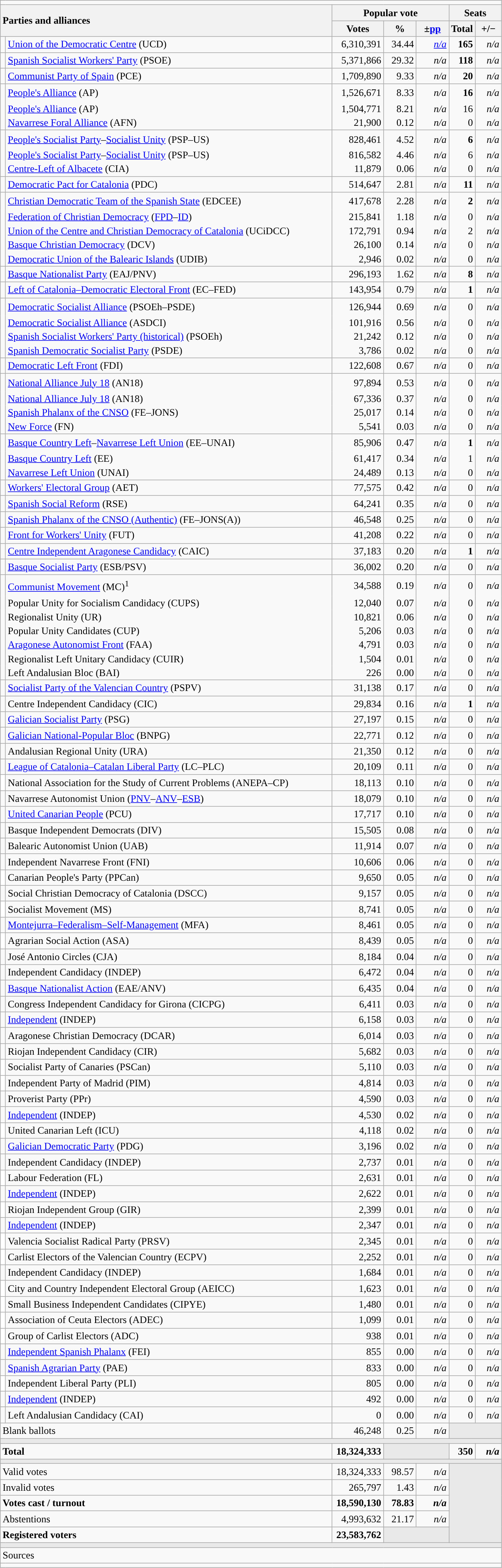<table class="wikitable" style="text-align:right;">
<tr>
<td colspan="7"></td>
</tr>
<tr>
<th style="text-align:left;" rowspan="2" colspan="2" width="525">Parties and alliances</th>
<th colspan="3">Popular vote</th>
<th colspan="2">Seats</th>
</tr>
<tr>
<th width="75">Votes</th>
<th width="45">%</th>
<th width="45">±<a href='#'>pp</a></th>
<th width="35">Total</th>
<th width="35">+/−</th>
</tr>
<tr>
<td width="1" style="color:inherit;background:"></td>
<td align="left"><a href='#'>Union of the Democratic Centre</a> (UCD)</td>
<td>6,310,391</td>
<td>34.44</td>
<td><em><a href='#'>n/a</a></em></td>
<td><strong>165</strong></td>
<td><em>n/a</em></td>
</tr>
<tr>
<td style="color:inherit;background:"></td>
<td align="left"><a href='#'>Spanish Socialist Workers' Party</a> (PSOE)</td>
<td>5,371,866</td>
<td>29.32</td>
<td><em>n/a</em></td>
<td><strong>118</strong></td>
<td><em>n/a</em></td>
</tr>
<tr>
<td style="color:inherit;background:"></td>
<td align="left"><a href='#'>Communist Party of Spain</a> (PCE)</td>
<td>1,709,890</td>
<td>9.33</td>
<td><em>n/a</em></td>
<td><strong>20</strong></td>
<td><em>n/a</em></td>
</tr>
<tr style="line-height:22px;">
<td rowspan="3" style="color:inherit;background:"></td>
<td align="left"><a href='#'>People's Alliance</a> (AP)</td>
<td>1,526,671</td>
<td>8.33</td>
<td><em>n/a</em></td>
<td><strong>16</strong></td>
<td><em>n/a</em></td>
</tr>
<tr style="border-bottom-style:hidden; border-top-style:hidden; line-height:16px;">
<td align="left"><span><a href='#'>People's Alliance</a> (AP)</span></td>
<td>1,504,771</td>
<td>8.21</td>
<td><em>n/a</em></td>
<td>16</td>
<td><em>n/a</em></td>
</tr>
<tr style="line-height:16px;">
<td align="left"><span><a href='#'>Navarrese Foral Alliance</a> (AFN)</span></td>
<td>21,900</td>
<td>0.12</td>
<td><em>n/a</em></td>
<td>0</td>
<td><em>n/a</em></td>
</tr>
<tr style="line-height:22px;">
<td rowspan="3" style="color:inherit;background:"></td>
<td align="left"><a href='#'>People's Socialist Party</a>–<a href='#'>Socialist Unity</a> (PSP–US)</td>
<td>828,461</td>
<td>4.52</td>
<td><em>n/a</em></td>
<td><strong>6</strong></td>
<td><em>n/a</em></td>
</tr>
<tr style="border-bottom-style:hidden; border-top-style:hidden; line-height:16px;">
<td align="left"><span><a href='#'>People's Socialist Party</a>–<a href='#'>Socialist Unity</a> (PSP–US)</span></td>
<td>816,582</td>
<td>4.46</td>
<td><em>n/a</em></td>
<td>6</td>
<td><em>n/a</em></td>
</tr>
<tr style="line-height:16px;">
<td align="left"><span><a href='#'>Centre-Left of Albacete</a> (CIA)</span></td>
<td>11,879</td>
<td>0.06</td>
<td><em>n/a</em></td>
<td>0</td>
<td><em>n/a</em></td>
</tr>
<tr>
<td style="color:inherit;background:"></td>
<td align="left"><a href='#'>Democratic Pact for Catalonia</a> (PDC)</td>
<td>514,647</td>
<td>2.81</td>
<td><em>n/a</em></td>
<td><strong>11</strong></td>
<td><em>n/a</em></td>
</tr>
<tr style="line-height:22px;">
<td rowspan="5" style="color:inherit;background:"></td>
<td align="left"><a href='#'>Christian Democratic Team of the Spanish State</a> (EDCEE)</td>
<td>417,678</td>
<td>2.28</td>
<td><em>n/a</em></td>
<td><strong>2</strong></td>
<td><em>n/a</em></td>
</tr>
<tr style="border-bottom-style:hidden; border-top-style:hidden; line-height:16px;">
<td align="left"><span><a href='#'>Federation of Christian Democracy</a> (<a href='#'>FPD</a>–<a href='#'>ID</a>)</span></td>
<td>215,841</td>
<td>1.18</td>
<td><em>n/a</em></td>
<td>0</td>
<td><em>n/a</em></td>
</tr>
<tr style="border-bottom-style:hidden; line-height:16px;">
<td align="left"><span><a href='#'>Union of the Centre and Christian Democracy of Catalonia</a> (UCiDCC)</span></td>
<td>172,791</td>
<td>0.94</td>
<td><em>n/a</em></td>
<td>2</td>
<td><em>n/a</em></td>
</tr>
<tr style="border-bottom-style:hidden; line-height:16px;">
<td align="left"><span><a href='#'>Basque Christian Democracy</a> (DCV)</span></td>
<td>26,100</td>
<td>0.14</td>
<td><em>n/a</em></td>
<td>0</td>
<td><em>n/a</em></td>
</tr>
<tr style="line-height:16px;">
<td align="left"><span><a href='#'>Democratic Union of the Balearic Islands</a> (UDIB)</span></td>
<td>2,946</td>
<td>0.02</td>
<td><em>n/a</em></td>
<td>0</td>
<td><em>n/a</em></td>
</tr>
<tr>
<td style="color:inherit;background:"></td>
<td align="left"><a href='#'>Basque Nationalist Party</a> (EAJ/PNV)</td>
<td>296,193</td>
<td>1.62</td>
<td><em>n/a</em></td>
<td><strong>8</strong></td>
<td><em>n/a</em></td>
</tr>
<tr>
<td style="color:inherit;background:"></td>
<td align="left"><a href='#'>Left of Catalonia–Democratic Electoral Front</a> (EC–FED)</td>
<td>143,954</td>
<td>0.79</td>
<td><em>n/a</em></td>
<td><strong>1</strong></td>
<td><em>n/a</em></td>
</tr>
<tr style="line-height:22px;">
<td rowspan="4" style="color:inherit;background:"></td>
<td align="left"><a href='#'>Democratic Socialist Alliance</a> (PSOEh–PSDE)</td>
<td>126,944</td>
<td>0.69</td>
<td><em>n/a</em></td>
<td>0</td>
<td><em>n/a</em></td>
</tr>
<tr style="border-bottom-style:hidden; border-top-style:hidden; line-height:16px;">
<td align="left"><span><a href='#'>Democratic Socialist Alliance</a> (ASDCI)</span></td>
<td>101,916</td>
<td>0.56</td>
<td><em>n/a</em></td>
<td>0</td>
<td><em>n/a</em></td>
</tr>
<tr style="border-bottom-style:hidden; line-height:16px;">
<td align="left"><span><a href='#'>Spanish Socialist Workers' Party (historical)</a> (PSOEh)</span></td>
<td>21,242</td>
<td>0.12</td>
<td><em>n/a</em></td>
<td>0</td>
<td><em>n/a</em></td>
</tr>
<tr style="line-height:16px;">
<td align="left"><span><a href='#'>Spanish Democratic Socialist Party</a> (PSDE)</span></td>
<td>3,786</td>
<td>0.02</td>
<td><em>n/a</em></td>
<td>0</td>
<td><em>n/a</em></td>
</tr>
<tr>
<td style="color:inherit;background:"></td>
<td align="left"><a href='#'>Democratic Left Front</a> (FDI)</td>
<td>122,608</td>
<td>0.67</td>
<td><em>n/a</em></td>
<td>0</td>
<td><em>n/a</em></td>
</tr>
<tr style="line-height:22px;">
<td rowspan="4" style="color:inherit;background:"></td>
<td align="left"><a href='#'>National Alliance July 18</a> (AN18)</td>
<td>97,894</td>
<td>0.53</td>
<td><em>n/a</em></td>
<td>0</td>
<td><em>n/a</em></td>
</tr>
<tr style="border-bottom-style:hidden; border-top-style:hidden; line-height:16px;">
<td align="left"><span><a href='#'>National Alliance July 18</a> (AN18)</span></td>
<td>67,336</td>
<td>0.37</td>
<td><em>n/a</em></td>
<td>0</td>
<td><em>n/a</em></td>
</tr>
<tr style="border-bottom-style:hidden; line-height:16px;">
<td align="left"><span><a href='#'>Spanish Phalanx of the CNSO</a> (FE–JONS)</span></td>
<td>25,017</td>
<td>0.14</td>
<td><em>n/a</em></td>
<td>0</td>
<td><em>n/a</em></td>
</tr>
<tr style="line-height:16px;">
<td align="left"><span><a href='#'>New Force</a> (FN)</span></td>
<td>5,541</td>
<td>0.03</td>
<td><em>n/a</em></td>
<td>0</td>
<td><em>n/a</em></td>
</tr>
<tr style="line-height:22px;">
<td rowspan="3" style="color:inherit;background:"></td>
<td align="left"><a href='#'>Basque Country Left</a>–<a href='#'>Navarrese Left Union</a> (EE–UNAI)</td>
<td>85,906</td>
<td>0.47</td>
<td><em>n/a</em></td>
<td><strong>1</strong></td>
<td><em>n/a</em></td>
</tr>
<tr style="border-bottom-style:hidden; border-top-style:hidden; line-height:16px;">
<td align="left"><span><a href='#'>Basque Country Left</a> (EE)</span></td>
<td>61,417</td>
<td>0.34</td>
<td><em>n/a</em></td>
<td>1</td>
<td><em>n/a</em></td>
</tr>
<tr style="line-height:16px;">
<td align="left"><span><a href='#'>Navarrese Left Union</a> (UNAI)</span></td>
<td>24,489</td>
<td>0.13</td>
<td><em>n/a</em></td>
<td>0</td>
<td><em>n/a</em></td>
</tr>
<tr>
<td style="color:inherit;background:"></td>
<td align="left"><a href='#'>Workers' Electoral Group</a> (AET)</td>
<td>77,575</td>
<td>0.42</td>
<td><em>n/a</em></td>
<td>0</td>
<td><em>n/a</em></td>
</tr>
<tr>
<td style="color:inherit;background:"></td>
<td align="left"><a href='#'>Spanish Social Reform</a> (RSE)</td>
<td>64,241</td>
<td>0.35</td>
<td><em>n/a</em></td>
<td>0</td>
<td><em>n/a</em></td>
</tr>
<tr>
<td style="color:inherit;background:"></td>
<td align="left"><a href='#'>Spanish Phalanx of the CNSO (Authentic)</a> (FE–JONS(A))</td>
<td>46,548</td>
<td>0.25</td>
<td><em>n/a</em></td>
<td>0</td>
<td><em>n/a</em></td>
</tr>
<tr>
<td style="color:inherit;background:"></td>
<td align="left"><a href='#'>Front for Workers' Unity</a> (FUT)</td>
<td>41,208</td>
<td>0.22</td>
<td><em>n/a</em></td>
<td>0</td>
<td><em>n/a</em></td>
</tr>
<tr>
<td style="color:inherit;background:"></td>
<td align="left"><a href='#'>Centre Independent Aragonese Candidacy</a> (CAIC)</td>
<td>37,183</td>
<td>0.20</td>
<td><em>n/a</em></td>
<td><strong>1</strong></td>
<td><em>n/a</em></td>
</tr>
<tr>
<td style="color:inherit;background:"></td>
<td align="left"><a href='#'>Basque Socialist Party</a> (ESB/PSV)</td>
<td>36,002</td>
<td>0.20</td>
<td><em>n/a</em></td>
<td>0</td>
<td><em>n/a</em></td>
</tr>
<tr style="line-height:22px;">
<td rowspan="7" style="color:inherit;background:"></td>
<td align="left"><a href='#'>Communist Movement</a> (MC)<sup>1</sup></td>
<td>34,588</td>
<td>0.19</td>
<td><em>n/a</em></td>
<td>0</td>
<td><em>n/a</em></td>
</tr>
<tr style="border-bottom-style:hidden; border-top-style:hidden; line-height:16px;">
<td align="left"><span>Popular Unity for Socialism Candidacy (CUPS)</span></td>
<td>12,040</td>
<td>0.07</td>
<td><em>n/a</em></td>
<td>0</td>
<td><em>n/a</em></td>
</tr>
<tr style="border-bottom-style:hidden; line-height:16px;">
<td align="left"><span>Regionalist Unity (UR)</span></td>
<td>10,821</td>
<td>0.06</td>
<td><em>n/a</em></td>
<td>0</td>
<td><em>n/a</em></td>
</tr>
<tr style="border-bottom-style:hidden; line-height:16px;">
<td align="left"><span>Popular Unity Candidates (CUP)</span></td>
<td>5,206</td>
<td>0.03</td>
<td><em>n/a</em></td>
<td>0</td>
<td><em>n/a</em></td>
</tr>
<tr style="border-bottom-style:hidden; line-height:16px;">
<td align="left"><span><a href='#'>Aragonese Autonomist Front</a> (FAA)</span></td>
<td>4,791</td>
<td>0.03</td>
<td><em>n/a</em></td>
<td>0</td>
<td><em>n/a</em></td>
</tr>
<tr style="border-bottom-style:hidden; line-height:16px;">
<td align="left"><span>Regionalist Left Unitary Candidacy (CUIR)</span></td>
<td>1,504</td>
<td>0.01</td>
<td><em>n/a</em></td>
<td>0</td>
<td><em>n/a</em></td>
</tr>
<tr style="line-height:16px;">
<td align="left"><span>Left Andalusian Bloc (BAI)</span></td>
<td>226</td>
<td>0.00</td>
<td><em>n/a</em></td>
<td>0</td>
<td><em>n/a</em></td>
</tr>
<tr>
<td style="color:inherit;background:"></td>
<td align="left"><a href='#'>Socialist Party of the Valencian Country</a> (PSPV)</td>
<td>31,138</td>
<td>0.17</td>
<td><em>n/a</em></td>
<td>0</td>
<td><em>n/a</em></td>
</tr>
<tr>
<td style="color:inherit;background:"></td>
<td align="left">Centre Independent Candidacy (CIC)</td>
<td>29,834</td>
<td>0.16</td>
<td><em>n/a</em></td>
<td><strong>1</strong></td>
<td><em>n/a</em></td>
</tr>
<tr>
<td style="color:inherit;background:"></td>
<td align="left"><a href='#'>Galician Socialist Party</a> (PSG)</td>
<td>27,197</td>
<td>0.15</td>
<td><em>n/a</em></td>
<td>0</td>
<td><em>n/a</em></td>
</tr>
<tr>
<td style="color:inherit;background:"></td>
<td align="left"><a href='#'>Galician National-Popular Bloc</a> (BNPG)</td>
<td>22,771</td>
<td>0.12</td>
<td><em>n/a</em></td>
<td>0</td>
<td><em>n/a</em></td>
</tr>
<tr>
<td style="color:inherit;background:"></td>
<td align="left">Andalusian Regional Unity (URA)</td>
<td>21,350</td>
<td>0.12</td>
<td><em>n/a</em></td>
<td>0</td>
<td><em>n/a</em></td>
</tr>
<tr>
<td style="color:inherit;background:"></td>
<td align="left"><a href='#'>League of Catalonia–Catalan Liberal Party</a> (LC–PLC)</td>
<td>20,109</td>
<td>0.11</td>
<td><em>n/a</em></td>
<td>0</td>
<td><em>n/a</em></td>
</tr>
<tr>
<td bgcolor="white"></td>
<td align="left">National Association for the Study of Current Problems (ANEPA–CP)</td>
<td>18,113</td>
<td>0.10</td>
<td><em>n/a</em></td>
<td>0</td>
<td><em>n/a</em></td>
</tr>
<tr>
<td style="color:inherit;background:"></td>
<td align="left">Navarrese Autonomist Union (<a href='#'>PNV</a>–<a href='#'>ANV</a>–<a href='#'>ESB</a>)</td>
<td>18,079</td>
<td>0.10</td>
<td><em>n/a</em></td>
<td>0</td>
<td><em>n/a</em></td>
</tr>
<tr>
<td style="color:inherit;background:"></td>
<td align="left"><a href='#'>United Canarian People</a> (PCU)</td>
<td>17,717</td>
<td>0.10</td>
<td><em>n/a</em></td>
<td>0</td>
<td><em>n/a</em></td>
</tr>
<tr>
<td style="color:inherit;background:"></td>
<td align="left">Basque Independent Democrats (DIV)</td>
<td>15,505</td>
<td>0.08</td>
<td><em>n/a</em></td>
<td>0</td>
<td><em>n/a</em></td>
</tr>
<tr>
<td style="color:inherit;background:"></td>
<td align="left">Balearic Autonomist Union (UAB)</td>
<td>11,914</td>
<td>0.07</td>
<td><em>n/a</em></td>
<td>0</td>
<td><em>n/a</em></td>
</tr>
<tr>
<td style="color:inherit;background:"></td>
<td align="left">Independent Navarrese Front (FNI)</td>
<td>10,606</td>
<td>0.06</td>
<td><em>n/a</em></td>
<td>0</td>
<td><em>n/a</em></td>
</tr>
<tr>
<td bgcolor="white"></td>
<td align="left">Canarian People's Party (PPCan)</td>
<td>9,650</td>
<td>0.05</td>
<td><em>n/a</em></td>
<td>0</td>
<td><em>n/a</em></td>
</tr>
<tr>
<td style="color:inherit;background:"></td>
<td align="left">Social Christian Democracy of Catalonia (DSCC)</td>
<td>9,157</td>
<td>0.05</td>
<td><em>n/a</em></td>
<td>0</td>
<td><em>n/a</em></td>
</tr>
<tr>
<td bgcolor="white"></td>
<td align="left">Socialist Movement (MS)</td>
<td>8,741</td>
<td>0.05</td>
<td><em>n/a</em></td>
<td>0</td>
<td><em>n/a</em></td>
</tr>
<tr>
<td style="color:inherit;background:"></td>
<td align="left"><a href='#'>Montejurra–Federalism–Self-Management</a> (MFA)</td>
<td>8,461</td>
<td>0.05</td>
<td><em>n/a</em></td>
<td>0</td>
<td><em>n/a</em></td>
</tr>
<tr>
<td bgcolor="white"></td>
<td align="left">Agrarian Social Action (ASA)</td>
<td>8,439</td>
<td>0.05</td>
<td><em>n/a</em></td>
<td>0</td>
<td><em>n/a</em></td>
</tr>
<tr>
<td style="color:inherit;background:"></td>
<td align="left">José Antonio Circles (CJA)</td>
<td>8,184</td>
<td>0.04</td>
<td><em>n/a</em></td>
<td>0</td>
<td><em>n/a</em></td>
</tr>
<tr>
<td style="color:inherit;background:"></td>
<td align="left">Independent Candidacy (INDEP)</td>
<td>6,472</td>
<td>0.04</td>
<td><em>n/a</em></td>
<td>0</td>
<td><em>n/a</em></td>
</tr>
<tr>
<td style="color:inherit;background:"></td>
<td align="left"><a href='#'>Basque Nationalist Action</a> (EAE/ANV)</td>
<td>6,435</td>
<td>0.04</td>
<td><em>n/a</em></td>
<td>0</td>
<td><em>n/a</em></td>
</tr>
<tr>
<td style="color:inherit;background:"></td>
<td align="left">Congress Independent Candidacy for Girona (CICPG)</td>
<td>6,411</td>
<td>0.03</td>
<td><em>n/a</em></td>
<td>0</td>
<td><em>n/a</em></td>
</tr>
<tr>
<td style="color:inherit;background:"></td>
<td align="left"><a href='#'>Independent</a> (INDEP)</td>
<td>6,158</td>
<td>0.03</td>
<td><em>n/a</em></td>
<td>0</td>
<td><em>n/a</em></td>
</tr>
<tr>
<td style="color:inherit;background:"></td>
<td align="left">Aragonese Christian Democracy (DCAR)</td>
<td>6,014</td>
<td>0.03</td>
<td><em>n/a</em></td>
<td>0</td>
<td><em>n/a</em></td>
</tr>
<tr>
<td style="color:inherit;background:"></td>
<td align="left">Riojan Independent Candidacy (CIR)</td>
<td>5,682</td>
<td>0.03</td>
<td><em>n/a</em></td>
<td>0</td>
<td><em>n/a</em></td>
</tr>
<tr>
<td bgcolor="white"></td>
<td align="left">Socialist Party of Canaries (PSCan)</td>
<td>5,110</td>
<td>0.03</td>
<td><em>n/a</em></td>
<td>0</td>
<td><em>n/a</em></td>
</tr>
<tr>
<td bgcolor="white"></td>
<td align="left">Independent Party of Madrid (PIM)</td>
<td>4,814</td>
<td>0.03</td>
<td><em>n/a</em></td>
<td>0</td>
<td><em>n/a</em></td>
</tr>
<tr>
<td style="color:inherit;background:"></td>
<td align="left">Proverist Party (PPr)</td>
<td>4,590</td>
<td>0.03</td>
<td><em>n/a</em></td>
<td>0</td>
<td><em>n/a</em></td>
</tr>
<tr>
<td style="color:inherit;background:"></td>
<td align="left"><a href='#'>Independent</a> (INDEP)</td>
<td>4,530</td>
<td>0.02</td>
<td><em>n/a</em></td>
<td>0</td>
<td><em>n/a</em></td>
</tr>
<tr>
<td bgcolor="white"></td>
<td align="left">United Canarian Left (ICU)</td>
<td>4,118</td>
<td>0.02</td>
<td><em>n/a</em></td>
<td>0</td>
<td><em>n/a</em></td>
</tr>
<tr>
<td style="color:inherit;background:"></td>
<td align="left"><a href='#'>Galician Democratic Party</a> (PDG)</td>
<td>3,196</td>
<td>0.02</td>
<td><em>n/a</em></td>
<td>0</td>
<td><em>n/a</em></td>
</tr>
<tr>
<td style="color:inherit;background:"></td>
<td align="left">Independent Candidacy (INDEP)</td>
<td>2,737</td>
<td>0.01</td>
<td><em>n/a</em></td>
<td>0</td>
<td><em>n/a</em></td>
</tr>
<tr>
<td bgcolor="white"></td>
<td align="left">Labour Federation (FL)</td>
<td>2,631</td>
<td>0.01</td>
<td><em>n/a</em></td>
<td>0</td>
<td><em>n/a</em></td>
</tr>
<tr>
<td style="color:inherit;background:"></td>
<td align="left"><a href='#'>Independent</a> (INDEP)</td>
<td>2,622</td>
<td>0.01</td>
<td><em>n/a</em></td>
<td>0</td>
<td><em>n/a</em></td>
</tr>
<tr>
<td bgcolor="white"></td>
<td align="left">Riojan Independent Group (GIR)</td>
<td>2,399</td>
<td>0.01</td>
<td><em>n/a</em></td>
<td>0</td>
<td><em>n/a</em></td>
</tr>
<tr>
<td style="color:inherit;background:"></td>
<td align="left"><a href='#'>Independent</a> (INDEP)</td>
<td>2,347</td>
<td>0.01</td>
<td><em>n/a</em></td>
<td>0</td>
<td><em>n/a</em></td>
</tr>
<tr>
<td bgcolor="white"></td>
<td align="left">Valencia Socialist Radical Party (PRSV)</td>
<td>2,345</td>
<td>0.01</td>
<td><em>n/a</em></td>
<td>0</td>
<td><em>n/a</em></td>
</tr>
<tr>
<td bgcolor="white"></td>
<td align="left">Carlist Electors of the Valencian Country (ECPV)</td>
<td>2,252</td>
<td>0.01</td>
<td><em>n/a</em></td>
<td>0</td>
<td><em>n/a</em></td>
</tr>
<tr>
<td style="color:inherit;background:"></td>
<td align="left">Independent Candidacy (INDEP)</td>
<td>1,684</td>
<td>0.01</td>
<td><em>n/a</em></td>
<td>0</td>
<td><em>n/a</em></td>
</tr>
<tr>
<td bgcolor="white"></td>
<td align="left">City and Country Independent Electoral Group (AEICC)</td>
<td>1,623</td>
<td>0.01</td>
<td><em>n/a</em></td>
<td>0</td>
<td><em>n/a</em></td>
</tr>
<tr>
<td bgcolor="white"></td>
<td align="left">Small Business Independent Candidates (CIPYE)</td>
<td>1,480</td>
<td>0.01</td>
<td><em>n/a</em></td>
<td>0</td>
<td><em>n/a</em></td>
</tr>
<tr>
<td bgcolor="white"></td>
<td align="left">Association of Ceuta Electors (ADEC)</td>
<td>1,099</td>
<td>0.01</td>
<td><em>n/a</em></td>
<td>0</td>
<td><em>n/a</em></td>
</tr>
<tr>
<td bgcolor="white"></td>
<td align="left">Group of Carlist Electors (ADC)</td>
<td>938</td>
<td>0.01</td>
<td><em>n/a</em></td>
<td>0</td>
<td><em>n/a</em></td>
</tr>
<tr>
<td style="color:inherit;background:"></td>
<td align="left"><a href='#'>Independent Spanish Phalanx</a> (FEI)</td>
<td>855</td>
<td>0.00</td>
<td><em>n/a</em></td>
<td>0</td>
<td><em>n/a</em></td>
</tr>
<tr>
<td style="color:inherit;background:"></td>
<td align="left"><a href='#'>Spanish Agrarian Party</a> (PAE)</td>
<td>833</td>
<td>0.00</td>
<td><em>n/a</em></td>
<td>0</td>
<td><em>n/a</em></td>
</tr>
<tr>
<td bgcolor="white"></td>
<td align="left">Independent Liberal Party (PLI)</td>
<td>805</td>
<td>0.00</td>
<td><em>n/a</em></td>
<td>0</td>
<td><em>n/a</em></td>
</tr>
<tr>
<td style="color:inherit;background:"></td>
<td align="left"><a href='#'>Independent</a> (INDEP)</td>
<td>492</td>
<td>0.00</td>
<td><em>n/a</em></td>
<td>0</td>
<td><em>n/a</em></td>
</tr>
<tr>
<td style="color:inherit;background:"></td>
<td align="left">Left Andalusian Candidacy (CAI)</td>
<td>0</td>
<td>0.00</td>
<td><em>n/a</em></td>
<td>0</td>
<td><em>n/a</em></td>
</tr>
<tr>
<td align="left" colspan="2">Blank ballots</td>
<td>46,248</td>
<td>0.25</td>
<td><em>n/a</em></td>
<td bgcolor="#E9E9E9" colspan="2"></td>
</tr>
<tr>
<td colspan="7" bgcolor="#E9E9E9"></td>
</tr>
<tr style="font-weight:bold;">
<td align="left" colspan="2">Total</td>
<td>18,324,333</td>
<td bgcolor="#E9E9E9" colspan="2"></td>
<td>350</td>
<td><em>n/a</em></td>
</tr>
<tr>
<td colspan="7" bgcolor="#E9E9E9"></td>
</tr>
<tr>
<td align="left" colspan="2">Valid votes</td>
<td>18,324,333</td>
<td>98.57</td>
<td><em>n/a</em></td>
<td bgcolor="#E9E9E9" colspan="2" rowspan="5"></td>
</tr>
<tr>
<td align="left" colspan="2">Invalid votes</td>
<td>265,797</td>
<td>1.43</td>
<td><em>n/a</em></td>
</tr>
<tr style="font-weight:bold;">
<td align="left" colspan="2">Votes cast / turnout</td>
<td>18,590,130</td>
<td>78.83</td>
<td><em>n/a</em></td>
</tr>
<tr>
<td align="left" colspan="2">Abstentions</td>
<td>4,993,632</td>
<td>21.17</td>
<td><em>n/a</em></td>
</tr>
<tr style="font-weight:bold;">
<td align="left" colspan="2">Registered voters</td>
<td>23,583,762</td>
<td bgcolor="#E9E9E9" colspan="2"></td>
</tr>
<tr>
<td colspan="7" bgcolor="#E9E9E9"></td>
</tr>
<tr>
<td align="left" colspan="7">Sources</td>
</tr>
<tr>
<td colspan="7" style="text-align:left; max-width:790px;"></td>
</tr>
</table>
